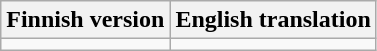<table class="wikitable" cellpadding="6">
<tr>
<th>Finnish version</th>
<th>English translation</th>
</tr>
<tr style="vertical-align:top; white-space:nowrap;">
<td></td>
<td></td>
</tr>
</table>
